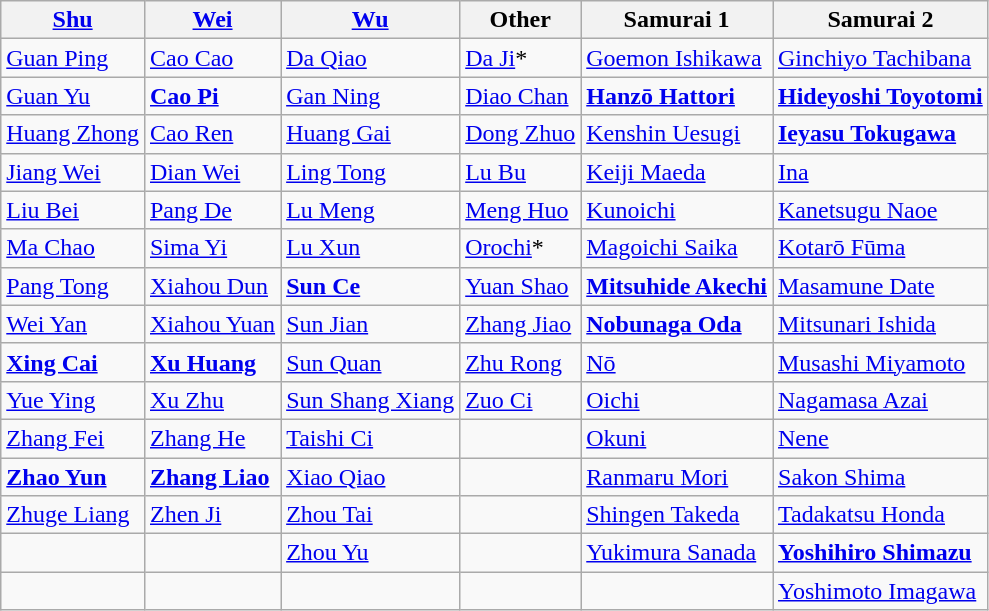<table class="wikitable sortable">
<tr>
<th><a href='#'>Shu</a></th>
<th><a href='#'>Wei</a></th>
<th><a href='#'>Wu</a></th>
<th>Other</th>
<th>Samurai 1</th>
<th>Samurai 2</th>
</tr>
<tr>
<td><a href='#'>Guan Ping</a></td>
<td><a href='#'>Cao Cao</a></td>
<td><a href='#'>Da Qiao</a></td>
<td><a href='#'>Da Ji</a>*</td>
<td><a href='#'>Goemon Ishikawa</a></td>
<td><a href='#'>Ginchiyo Tachibana</a></td>
</tr>
<tr>
<td><a href='#'>Guan Yu</a></td>
<td><strong><a href='#'>Cao Pi</a></strong></td>
<td><a href='#'>Gan Ning</a></td>
<td><a href='#'>Diao Chan</a></td>
<td><strong><a href='#'>Hanzō Hattori</a></strong></td>
<td><strong><a href='#'>Hideyoshi Toyotomi</a></strong></td>
</tr>
<tr>
<td><a href='#'>Huang Zhong</a></td>
<td><a href='#'>Cao Ren</a></td>
<td><a href='#'>Huang Gai</a></td>
<td><a href='#'>Dong Zhuo</a></td>
<td><a href='#'>Kenshin Uesugi</a></td>
<td><strong><a href='#'>Ieyasu Tokugawa</a></strong></td>
</tr>
<tr>
<td><a href='#'>Jiang Wei</a></td>
<td><a href='#'>Dian Wei</a></td>
<td><a href='#'>Ling Tong</a></td>
<td><a href='#'>Lu Bu</a></td>
<td><a href='#'>Keiji Maeda</a></td>
<td><a href='#'>Ina</a></td>
</tr>
<tr>
<td><a href='#'>Liu Bei</a></td>
<td><a href='#'>Pang De</a></td>
<td><a href='#'>Lu Meng</a></td>
<td><a href='#'>Meng Huo</a></td>
<td><a href='#'>Kunoichi</a></td>
<td><a href='#'>Kanetsugu Naoe</a></td>
</tr>
<tr>
<td><a href='#'>Ma Chao</a></td>
<td><a href='#'>Sima Yi</a></td>
<td><a href='#'>Lu Xun</a></td>
<td><a href='#'>Orochi</a>*</td>
<td><a href='#'>Magoichi Saika</a></td>
<td><a href='#'>Kotarō Fūma</a></td>
</tr>
<tr>
<td><a href='#'>Pang Tong</a></td>
<td><a href='#'>Xiahou Dun</a></td>
<td><strong><a href='#'>Sun Ce</a></strong></td>
<td><a href='#'>Yuan Shao</a></td>
<td><strong><a href='#'>Mitsuhide Akechi</a></strong></td>
<td><a href='#'>Masamune Date</a></td>
</tr>
<tr>
<td><a href='#'>Wei Yan</a></td>
<td><a href='#'>Xiahou Yuan</a></td>
<td><a href='#'>Sun Jian</a></td>
<td><a href='#'>Zhang Jiao</a></td>
<td><strong><a href='#'>Nobunaga Oda</a></strong></td>
<td><a href='#'>Mitsunari Ishida</a></td>
</tr>
<tr>
<td><strong><a href='#'>Xing Cai</a></strong></td>
<td><strong><a href='#'>Xu Huang</a></strong></td>
<td><a href='#'>Sun Quan</a></td>
<td><a href='#'>Zhu Rong</a></td>
<td><a href='#'>Nō</a></td>
<td><a href='#'>Musashi Miyamoto</a></td>
</tr>
<tr>
<td><a href='#'>Yue Ying</a></td>
<td><a href='#'>Xu Zhu</a></td>
<td><a href='#'>Sun Shang Xiang</a></td>
<td><a href='#'>Zuo Ci</a></td>
<td><a href='#'>Oichi</a></td>
<td><a href='#'>Nagamasa Azai</a></td>
</tr>
<tr>
<td><a href='#'>Zhang Fei</a></td>
<td><a href='#'>Zhang He</a></td>
<td><a href='#'>Taishi Ci</a></td>
<td></td>
<td><a href='#'>Okuni</a></td>
<td><a href='#'>Nene</a></td>
</tr>
<tr>
<td><strong><a href='#'>Zhao Yun</a></strong></td>
<td><strong><a href='#'>Zhang Liao</a></strong></td>
<td><a href='#'>Xiao Qiao</a></td>
<td></td>
<td><a href='#'>Ranmaru Mori</a></td>
<td><a href='#'>Sakon Shima</a></td>
</tr>
<tr>
<td><a href='#'>Zhuge Liang</a></td>
<td><a href='#'>Zhen Ji</a></td>
<td><a href='#'>Zhou Tai</a></td>
<td></td>
<td><a href='#'>Shingen Takeda</a></td>
<td><a href='#'>Tadakatsu Honda</a></td>
</tr>
<tr>
<td></td>
<td></td>
<td><a href='#'>Zhou Yu</a></td>
<td></td>
<td><a href='#'>Yukimura Sanada</a></td>
<td><strong><a href='#'>Yoshihiro Shimazu</a></strong></td>
</tr>
<tr>
<td></td>
<td></td>
<td></td>
<td></td>
<td></td>
<td><a href='#'>Yoshimoto Imagawa</a></td>
</tr>
</table>
